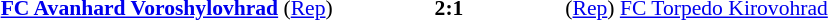<table width=100% cellspacing=1>
<tr>
<th width=20%></th>
<th width=12%></th>
<th width=20%></th>
<th></th>
</tr>
<tr style=font-size:90%>
<td align=right><strong><a href='#'>FC Avanhard Voroshylovhrad</a></strong> (<a href='#'>Rep</a>)</td>
<td align=center><strong>2:1</strong></td>
<td>(<a href='#'>Rep</a>) <a href='#'>FC Torpedo Kirovohrad</a></td>
<td></td>
</tr>
</table>
